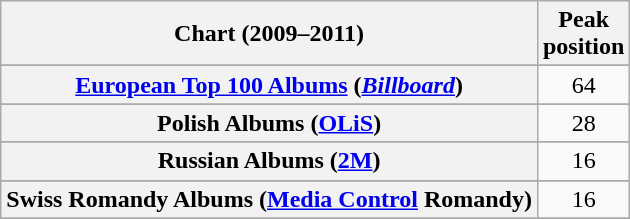<table class="wikitable plainrowheaders sortable" style="text-align:center;">
<tr>
<th scope="col">Chart (2009–2011)</th>
<th scope="col">Peak<br>position</th>
</tr>
<tr>
</tr>
<tr>
</tr>
<tr>
</tr>
<tr>
</tr>
<tr>
<th scope="row"><a href='#'>European Top 100 Albums</a> (<em><a href='#'>Billboard</a></em>)</th>
<td align="center">64</td>
</tr>
<tr>
</tr>
<tr>
</tr>
<tr>
</tr>
<tr>
<th scope="row">Polish Albums (<a href='#'>OLiS</a>)</th>
<td align="center">28</td>
</tr>
<tr>
</tr>
<tr>
<th scope="row">Russian Albums (<a href='#'>2M</a>)</th>
<td align="center">16</td>
</tr>
<tr>
</tr>
<tr>
</tr>
<tr>
</tr>
<tr>
<th scope="row">Swiss Romandy Albums (<a href='#'>Media Control</a> Romandy)</th>
<td align="center">16</td>
</tr>
<tr>
</tr>
<tr>
</tr>
</table>
